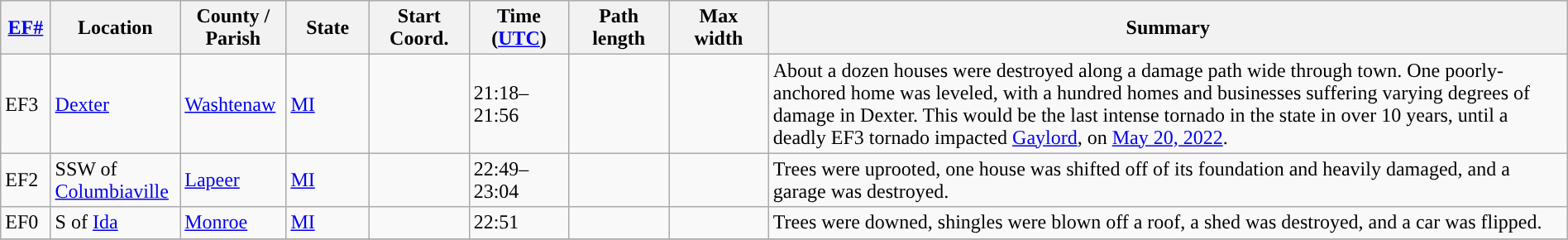<table class="wikitable sortable" style="width:100%;">
<tr>
<th scope="col"  style="width:3%; text-align:center;"><a href='#'>EF#</a></th>
<th scope="col"  style="width:7%; text-align:center;" class="unsortable">Location</th>
<th scope="col"  style="width:6%; text-align:center;" class="unsortable">County / Parish</th>
<th scope="col"  style="width:5%; text-align:center;">State</th>
<th scope="col"  style="width:6%; text-align:center;">Start Coord.</th>
<th scope="col"  style="width:6%; text-align:center;">Time (<a href='#'>UTC</a>)</th>
<th scope="col"  style="width:6%; text-align:center;">Path length</th>
<th scope="col"  style="width:6%; text-align:center;">Max width</th>
<th scope="col" class="unsortable" style="width:48%; text-align:center;">Summary</th>
</tr>
<tr>
<td>EF3</td>
<td><a href='#'>Dexter</a></td>
<td><a href='#'>Washtenaw</a></td>
<td><a href='#'>MI</a></td>
<td></td>
<td>21:18–21:56</td>
<td></td>
<td></td>
<td>About a dozen houses were destroyed along a damage path  wide through town. One poorly-anchored home was leveled, with a hundred homes and businesses suffering varying degrees of damage in Dexter. This would be the last intense tornado in the state in over 10 years, until a deadly EF3 tornado impacted <a href='#'>Gaylord</a>, on <a href='#'>May 20, 2022</a>.</td>
</tr>
<tr>
<td>EF2</td>
<td>SSW of <a href='#'>Columbiaville</a></td>
<td><a href='#'>Lapeer</a></td>
<td><a href='#'>MI</a></td>
<td></td>
<td>22:49–23:04</td>
<td></td>
<td></td>
<td>Trees were uprooted, one house was shifted off of its foundation and heavily damaged, and a garage was destroyed.</td>
</tr>
<tr>
<td>EF0</td>
<td>S of <a href='#'>Ida</a></td>
<td><a href='#'>Monroe</a></td>
<td><a href='#'>MI</a></td>
<td></td>
<td>22:51</td>
<td></td>
<td></td>
<td>Trees were downed, shingles were blown off a roof, a shed was destroyed, and a car was flipped.</td>
</tr>
<tr>
</tr>
</table>
